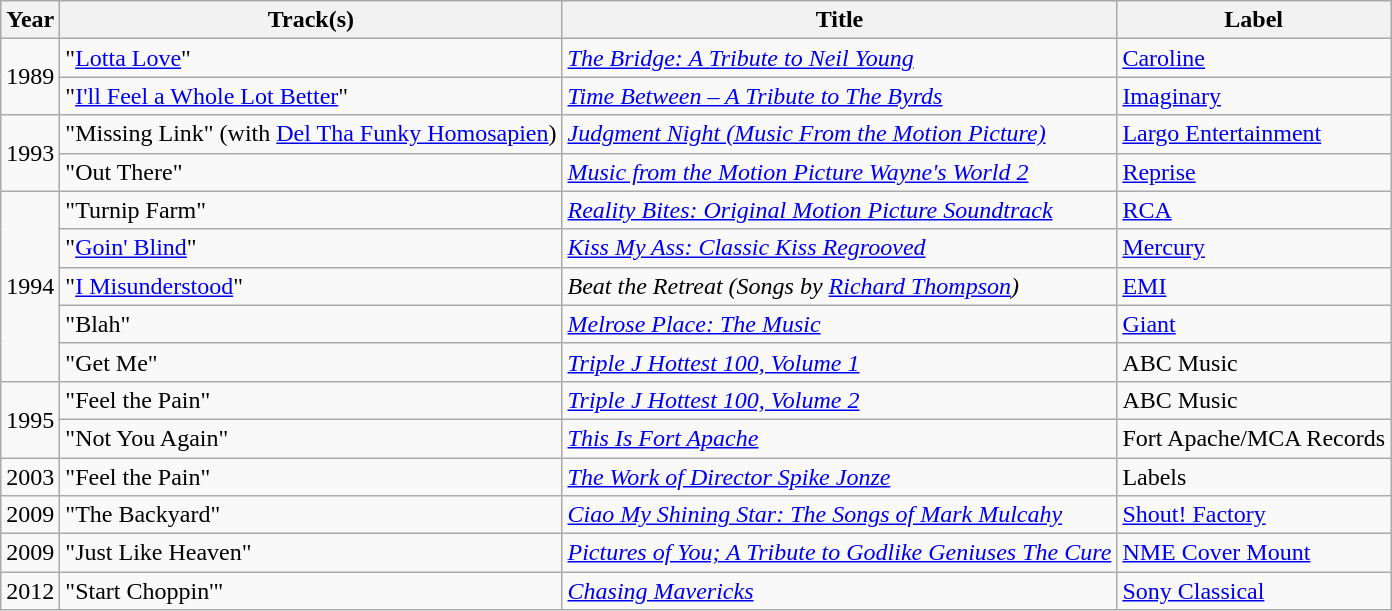<table class="wikitable">
<tr>
<th>Year</th>
<th>Track(s)</th>
<th>Title</th>
<th>Label</th>
</tr>
<tr>
<td rowspan="2">1989</td>
<td>"<a href='#'>Lotta Love</a>"</td>
<td><em><a href='#'>The Bridge: A Tribute to Neil Young</a></em></td>
<td><a href='#'>Caroline</a></td>
</tr>
<tr>
<td>"<a href='#'>I'll Feel a Whole Lot Better</a>"</td>
<td><em><a href='#'>Time Between – A Tribute to The Byrds</a></em></td>
<td><a href='#'>Imaginary</a></td>
</tr>
<tr>
<td rowspan="2">1993</td>
<td>"Missing Link" (with <a href='#'>Del Tha Funky Homosapien</a>)</td>
<td><em><a href='#'>Judgment Night (Music From the Motion Picture)</a></em></td>
<td><a href='#'>Largo Entertainment</a></td>
</tr>
<tr>
<td>"Out There"</td>
<td><em><a href='#'>Music from the Motion Picture Wayne's World 2</a></em></td>
<td><a href='#'>Reprise</a></td>
</tr>
<tr>
<td rowspan="5">1994</td>
<td>"Turnip Farm"</td>
<td><em><a href='#'>Reality Bites: Original Motion Picture Soundtrack</a></em></td>
<td><a href='#'>RCA</a></td>
</tr>
<tr>
<td>"<a href='#'>Goin' Blind</a>"</td>
<td><em><a href='#'>Kiss My Ass: Classic Kiss Regrooved</a></em></td>
<td><a href='#'>Mercury</a></td>
</tr>
<tr>
<td>"<a href='#'>I Misunderstood</a>"</td>
<td><em>Beat the Retreat (Songs by <a href='#'>Richard Thompson</a>)</em></td>
<td><a href='#'>EMI</a></td>
</tr>
<tr>
<td>"Blah"</td>
<td><em><a href='#'>Melrose Place: The Music</a></em></td>
<td><a href='#'>Giant</a></td>
</tr>
<tr>
<td>"Get Me"</td>
<td><em><a href='#'>Triple J Hottest 100, Volume 1</a></em></td>
<td>ABC Music</td>
</tr>
<tr>
<td rowspan="2">1995</td>
<td>"Feel the Pain"</td>
<td><em><a href='#'>Triple J Hottest 100, Volume 2</a></em></td>
<td>ABC Music</td>
</tr>
<tr>
<td>"Not You Again"</td>
<td><em><a href='#'>This Is Fort Apache</a></em></td>
<td>Fort Apache/MCA Records</td>
</tr>
<tr>
<td>2003</td>
<td>"Feel the Pain"</td>
<td><em><a href='#'>The Work of Director Spike Jonze</a></em></td>
<td>Labels</td>
</tr>
<tr>
<td>2009</td>
<td>"The Backyard"</td>
<td><em><a href='#'>Ciao My Shining Star: The Songs of Mark Mulcahy</a></em></td>
<td><a href='#'>Shout! Factory</a></td>
</tr>
<tr>
<td>2009</td>
<td>"Just Like Heaven"</td>
<td><em><a href='#'>Pictures of You; A Tribute to Godlike Geniuses The Cure</a></em></td>
<td><a href='#'>NME Cover Mount</a></td>
</tr>
<tr>
<td>2012</td>
<td>"Start Choppin'"</td>
<td><em><a href='#'>Chasing Mavericks</a></em></td>
<td><a href='#'>Sony Classical</a></td>
</tr>
</table>
